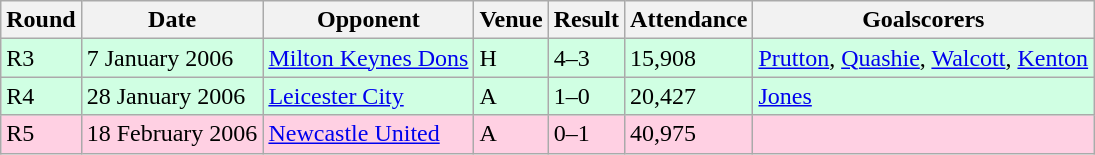<table class="wikitable">
<tr>
<th>Round</th>
<th>Date</th>
<th>Opponent</th>
<th>Venue</th>
<th>Result</th>
<th>Attendance</th>
<th>Goalscorers</th>
</tr>
<tr style="background-color: #d0ffe3;">
<td>R3</td>
<td>7 January 2006</td>
<td><a href='#'>Milton Keynes Dons</a></td>
<td>H</td>
<td>4–3</td>
<td>15,908</td>
<td><a href='#'>Prutton</a>, <a href='#'>Quashie</a>, <a href='#'>Walcott</a>, <a href='#'>Kenton</a></td>
</tr>
<tr style="background-color: #d0ffe3;">
<td>R4</td>
<td>28 January 2006</td>
<td><a href='#'>Leicester City</a></td>
<td>A</td>
<td>1–0</td>
<td>20,427</td>
<td><a href='#'>Jones</a></td>
</tr>
<tr style="background-color: #ffd0e3;">
<td>R5</td>
<td>18 February 2006</td>
<td><a href='#'>Newcastle United</a></td>
<td>A</td>
<td>0–1</td>
<td>40,975</td>
<td></td>
</tr>
</table>
